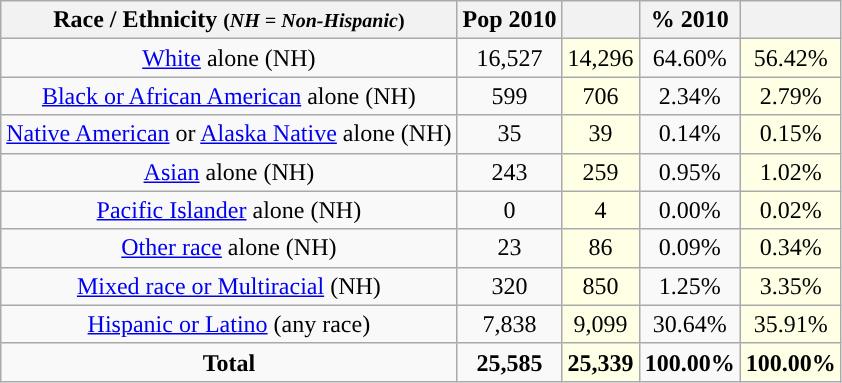<table class="wikitable" style="text-align:center;">
<tr>
<th>Race / Ethnicity <small>(<em>NH = Non-Hispanic</em>)</small></th>
<th>Pop 2010</th>
<th></th>
<th>% 2010</th>
<th></th>
</tr>
<tr>
<td><a href='#'>White</a> alone (NH)</td>
<td>16,527</td>
<td style='background: #ffffe6;'>14,296</td>
<td>64.60%</td>
<td style='background: #ffffe6;'>56.42%</td>
</tr>
<tr>
<td><a href='#'>Black or African American</a> alone (NH)</td>
<td>599</td>
<td style='background: #ffffe6;'>706</td>
<td>2.34%</td>
<td style='background: #ffffe6;'>2.79%</td>
</tr>
<tr>
<td><a href='#'>Native American</a> or <a href='#'>Alaska Native</a> alone (NH)</td>
<td>35</td>
<td style='background: #ffffe6;'>39</td>
<td>0.14%</td>
<td style='background: #ffffe6;'>0.15%</td>
</tr>
<tr>
<td><a href='#'>Asian</a> alone (NH)</td>
<td>243</td>
<td style='background: #ffffe6;'>259</td>
<td>0.95%</td>
<td style='background: #ffffe6;'>1.02%</td>
</tr>
<tr>
<td><a href='#'>Pacific Islander</a> alone (NH)</td>
<td>0</td>
<td style='background: #ffffe6;'>4</td>
<td>0.00%</td>
<td style='background: #ffffe6;'>0.02%</td>
</tr>
<tr>
<td><a href='#'>Other race</a> alone (NH)</td>
<td>23</td>
<td style='background: #ffffe6;'>86</td>
<td>0.09%</td>
<td style='background: #ffffe6;'>0.34%</td>
</tr>
<tr>
<td><a href='#'>Mixed race or Multiracial</a> (NH)</td>
<td>320</td>
<td style='background: #ffffe6;'>850</td>
<td>1.25%</td>
<td style='background: #ffffe6;'>3.35%</td>
</tr>
<tr>
<td><a href='#'>Hispanic or Latino</a> (any race)</td>
<td>7,838</td>
<td style='background: #ffffe6;'>9,099</td>
<td>30.64%</td>
<td style='background: #ffffe6;'>35.91%</td>
</tr>
<tr>
<td><strong>Total</strong></td>
<td><strong>25,585</strong></td>
<td style='background: #ffffe6;'><strong>25,339</strong></td>
<td><strong>100.00%</strong></td>
<td style='background: #ffffe6;'><strong>100.00%</strong></td>
</tr>
</table>
